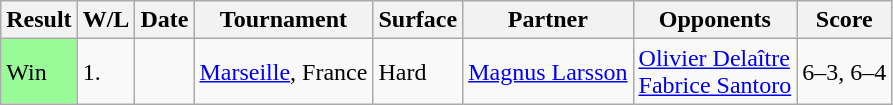<table class="sortable wikitable">
<tr>
<th>Result</th>
<th class="unsortable">W/L</th>
<th>Date</th>
<th>Tournament</th>
<th>Surface</th>
<th>Partner</th>
<th>Opponents</th>
<th class="unsortable">Score</th>
</tr>
<tr>
<td style="background:#98fb98;">Win</td>
<td>1.</td>
<td><a href='#'></a></td>
<td><a href='#'>Marseille</a>, France</td>
<td>Hard</td>
<td> <a href='#'>Magnus Larsson</a></td>
<td> <a href='#'>Olivier Delaître</a> <br>  <a href='#'>Fabrice Santoro</a></td>
<td>6–3, 6–4</td>
</tr>
</table>
